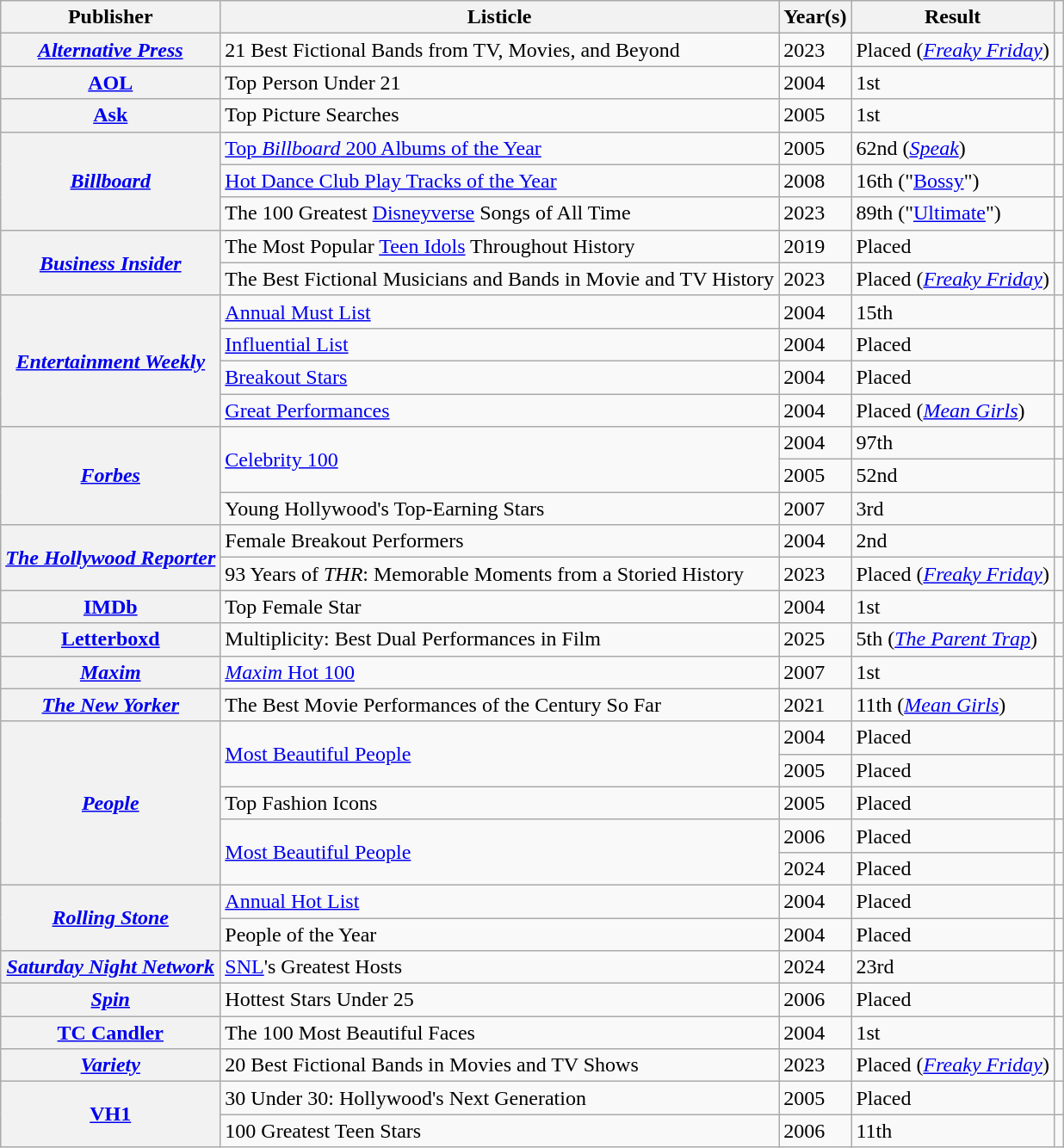<table class="wikitable plainrowheaders sortable" style="margin-right: 0;">
<tr>
<th scope="col">Publisher</th>
<th scope="col">Listicle</th>
<th scope="col">Year(s)</th>
<th scope="col">Result</th>
<th scope="col" class="unsortable"></th>
</tr>
<tr>
<th scope="row"><em><a href='#'>Alternative Press</a></em></th>
<td>21 Best Fictional Bands from TV, Movies, and Beyond</td>
<td>2023</td>
<td>Placed (<em><a href='#'>Freaky Friday</a></em>)</td>
<td style="text-align:center;"></td>
</tr>
<tr>
<th scope="row"><a href='#'>AOL</a></th>
<td>Top Person Under 21</td>
<td>2004</td>
<td>1st</td>
<td style="text-align:center;"></td>
</tr>
<tr>
<th scope="row"><a href='#'>Ask</a></th>
<td>Top Picture Searches</td>
<td>2005</td>
<td>1st</td>
<td style="text-align:center;"></td>
</tr>
<tr>
<th rowspan="3" scope="row"><em><a href='#'>Billboard</a></em></th>
<td><a href='#'>Top <em>Billboard</em> 200 Albums of the Year</a></td>
<td>2005</td>
<td>62nd (<em><a href='#'>Speak</a></em>)</td>
<td style="text-align:center;"></td>
</tr>
<tr>
<td><a href='#'>Hot Dance Club Play Tracks of the Year</a></td>
<td>2008</td>
<td>16th ("<a href='#'>Bossy</a>")</td>
<td style="text-align:center;"></td>
</tr>
<tr>
<td>The 100 Greatest <a href='#'>Disneyverse</a> Songs of All Time</td>
<td>2023</td>
<td>89th ("<a href='#'>Ultimate</a>")</td>
<td style="text-align:center;"></td>
</tr>
<tr>
<th rowspan="2" scope="row"><em><a href='#'>Business Insider</a></em></th>
<td>The Most Popular <a href='#'>Teen Idols</a> Throughout History</td>
<td>2019</td>
<td>Placed</td>
<td style="text-align:center;"></td>
</tr>
<tr>
<td>The Best Fictional Musicians and Bands in Movie and TV History</td>
<td>2023</td>
<td>Placed (<em><a href='#'>Freaky Friday</a></em>)</td>
<td style="text-align:center;"></td>
</tr>
<tr>
<th rowspan="4" scope="row"><em><a href='#'>Entertainment Weekly</a></em></th>
<td><a href='#'>Annual Must List</a></td>
<td>2004</td>
<td>15th</td>
<td style="text-align:center;"></td>
</tr>
<tr>
<td><a href='#'>Influential List</a></td>
<td>2004</td>
<td>Placed</td>
<td style="text-align:center;"></td>
</tr>
<tr>
<td><a href='#'>Breakout Stars</a></td>
<td>2004</td>
<td>Placed</td>
<td style="text-align:center;"></td>
</tr>
<tr>
<td><a href='#'>Great Performances</a></td>
<td>2004</td>
<td>Placed (<em><a href='#'>Mean Girls</a></em>)</td>
<td style="text-align:center;"></td>
</tr>
<tr>
<th rowspan="3" scope="row"><em><a href='#'>Forbes</a></em></th>
<td rowspan="2"><a href='#'>Celebrity 100</a></td>
<td>2004</td>
<td>97th</td>
<td style="text-align:center;"></td>
</tr>
<tr>
<td>2005</td>
<td>52nd</td>
<td style="text-align:center;"></td>
</tr>
<tr>
<td>Young Hollywood's Top-Earning Stars</td>
<td>2007</td>
<td>3rd</td>
<td style="text-align:center;"></td>
</tr>
<tr>
<th rowspan="2" scope="row"><em><a href='#'>The Hollywood Reporter</a></em></th>
<td>Female Breakout Performers</td>
<td>2004</td>
<td>2nd</td>
<td style="text-align:center;"></td>
</tr>
<tr>
<td>93 Years of <em>THR</em>: Memorable Moments from a Storied History</td>
<td>2023</td>
<td>Placed (<em><a href='#'>Freaky Friday</a></em>)</td>
<td style="text-align:center;"></td>
</tr>
<tr>
<th scope="row"><a href='#'>IMDb</a></th>
<td>Top Female Star</td>
<td>2004</td>
<td>1st</td>
<td style="text-align:center;"></td>
</tr>
<tr>
<th scope="row"><a href='#'>Letterboxd</a></th>
<td>Multiplicity: Best Dual Performances in Film</td>
<td>2025</td>
<td>5th (<em><a href='#'>The Parent Trap</a></em>)</td>
<td style="text-align:center;"></td>
</tr>
<tr>
<th scope="row"><em><a href='#'>Maxim</a></em></th>
<td><a href='#'><em>Maxim</em> Hot 100</a></td>
<td>2007</td>
<td>1st</td>
<td style="text-align:center;"></td>
</tr>
<tr>
<th scope="row"><em><a href='#'>The New Yorker</a></em></th>
<td>The Best Movie Performances of the Century So Far</td>
<td>2021</td>
<td>11th (<em><a href='#'>Mean Girls</a></em>)</td>
<td style="text-align:center;"></td>
</tr>
<tr>
<th rowspan="5" scope="row"><em><a href='#'>People</a></em></th>
<td rowspan="2"><a href='#'>Most Beautiful People</a></td>
<td>2004</td>
<td>Placed</td>
<td style="text-align:center;"></td>
</tr>
<tr>
<td>2005</td>
<td>Placed</td>
<td style="text-align:center;"></td>
</tr>
<tr>
<td>Top Fashion Icons</td>
<td>2005</td>
<td>Placed</td>
<td style="text-align:center;"></td>
</tr>
<tr>
<td rowspan="2"><a href='#'>Most Beautiful People</a></td>
<td>2006</td>
<td>Placed</td>
<td style="text-align:center;"></td>
</tr>
<tr>
<td>2024</td>
<td>Placed</td>
<td style="text-align:center;"></td>
</tr>
<tr>
<th rowspan="2" scope="row"><em><a href='#'>Rolling Stone</a></em></th>
<td><a href='#'>Annual Hot List</a></td>
<td>2004</td>
<td>Placed</td>
<td style="text-align:center;"></td>
</tr>
<tr>
<td>People of the Year</td>
<td>2004</td>
<td>Placed</td>
<td style="text-align:center;"></td>
</tr>
<tr>
<th scope="row"><em><a href='#'>Saturday Night Network</a></em></th>
<td><a href='#'>SNL</a>'s Greatest Hosts</td>
<td>2024</td>
<td>23rd</td>
<td style="text-align:center;"></td>
</tr>
<tr>
<th scope="row"><em><a href='#'>Spin</a></em></th>
<td>Hottest Stars Under 25</td>
<td>2006</td>
<td>Placed</td>
<td style="text-align:center;"></td>
</tr>
<tr>
<th scope="row"><a href='#'>TC Candler</a></th>
<td>The 100 Most Beautiful Faces</td>
<td>2004</td>
<td>1st</td>
<td style="text-align:center;"></td>
</tr>
<tr>
<th scope="row"><em><a href='#'>Variety</a></em></th>
<td>20 Best Fictional Bands in Movies and TV Shows</td>
<td>2023</td>
<td>Placed (<em><a href='#'>Freaky Friday</a></em>)</td>
<td style="text-align:center;"></td>
</tr>
<tr>
<th rowspan="2" scope="row"><a href='#'>VH1</a></th>
<td>30 Under 30: Hollywood's Next Generation</td>
<td>2005</td>
<td>Placed</td>
<td style="text-align:center;"></td>
</tr>
<tr>
<td>100 Greatest Teen Stars</td>
<td>2006</td>
<td>11th</td>
<td style="text-align:center;"></td>
</tr>
</table>
